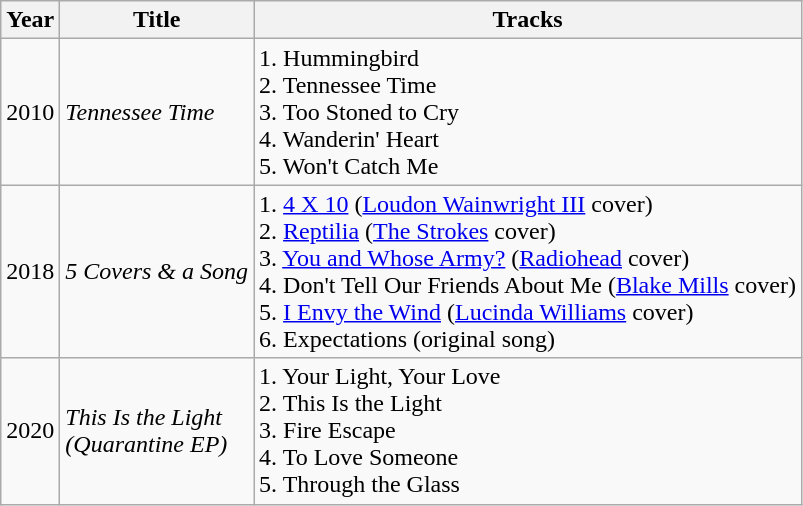<table class="wikitable">
<tr>
<th>Year</th>
<th>Title</th>
<th>Tracks</th>
</tr>
<tr>
<td>2010</td>
<td><em>Tennessee Time</em></td>
<td>1. Hummingbird<br>2. Tennessee Time<br>3. Too Stoned to Cry<br>4. Wanderin' Heart<br>5. Won't Catch Me</td>
</tr>
<tr>
<td>2018</td>
<td><em>5 Covers & a Song</em></td>
<td>1. <a href='#'>4 X 10</a> (<a href='#'>Loudon Wainwright III</a> cover)<br>2. <a href='#'>Reptilia</a> (<a href='#'>The Strokes</a> cover)<br>3. <a href='#'>You and Whose Army?</a> (<a href='#'>Radiohead</a> cover)<br>4. Don't Tell Our Friends About Me (<a href='#'>Blake Mills</a> cover)<br>5. <a href='#'>I Envy the Wind</a> (<a href='#'>Lucinda Williams</a> cover)<br>6. Expectations (original song)</td>
</tr>
<tr>
<td>2020</td>
<td><em>This Is the Light<br>(Quarantine EP)</em></td>
<td>1. Your Light, Your Love<br>2. This Is the Light<br>3. Fire Escape<br>4. To Love Someone<br>5. Through the Glass</td>
</tr>
</table>
